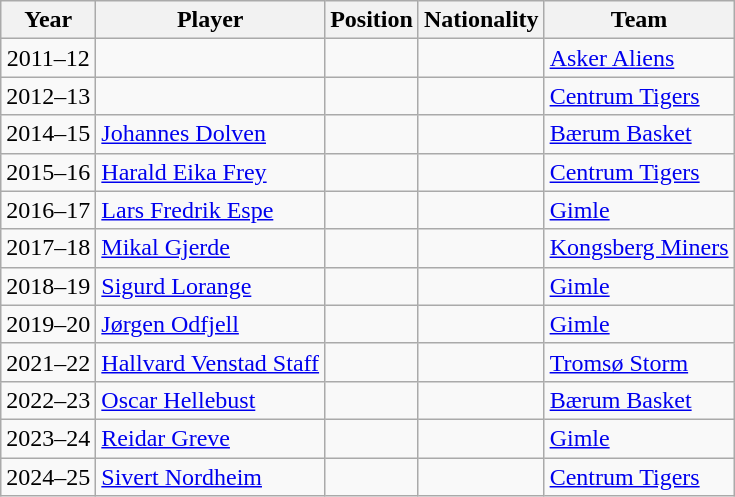<table class="wikitable plainrowheaders sortable" summary="Year (sortable), Player (sortable), Position (sortable), Nationality (sortable) and Team (sortable)">
<tr>
<th scope="col">Year</th>
<th scope="col">Player</th>
<th scope="col">Position</th>
<th scope="col">Nationality</th>
<th scope="col">Team</th>
</tr>
<tr>
<td align=center>2011–12</td>
<td></td>
<td align=center></td>
<td></td>
<td><a href='#'>Asker Aliens</a></td>
</tr>
<tr>
<td align=center>2012–13</td>
<td></td>
<td align=center></td>
<td></td>
<td><a href='#'>Centrum Tigers</a></td>
</tr>
<tr>
<td>2014–15</td>
<td><a href='#'>Johannes Dolven</a></td>
<td align=center></td>
<td></td>
<td><a href='#'>Bærum Basket</a></td>
</tr>
<tr>
<td>2015–16</td>
<td><a href='#'>Harald Eika Frey</a></td>
<td align=center></td>
<td></td>
<td><a href='#'>Centrum Tigers</a></td>
</tr>
<tr>
<td>2016–17</td>
<td><a href='#'>Lars Fredrik Espe</a></td>
<td align=center></td>
<td></td>
<td><a href='#'>Gimle</a></td>
</tr>
<tr>
<td>2017–18</td>
<td><a href='#'>Mikal Gjerde</a></td>
<td align=center></td>
<td></td>
<td><a href='#'>Kongsberg Miners</a></td>
</tr>
<tr>
<td>2018–19</td>
<td><a href='#'>Sigurd Lorange</a></td>
<td align=center></td>
<td></td>
<td><a href='#'>Gimle</a></td>
</tr>
<tr>
<td>2019–20</td>
<td><a href='#'>Jørgen Odfjell</a></td>
<td align=center></td>
<td></td>
<td><a href='#'>Gimle</a></td>
</tr>
<tr>
<td>2021–22</td>
<td><a href='#'>Hallvard Venstad Staff</a></td>
<td align=center></td>
<td></td>
<td><a href='#'>Tromsø Storm</a></td>
</tr>
<tr>
<td>2022–23</td>
<td><a href='#'>Oscar Hellebust</a></td>
<td align=center></td>
<td></td>
<td><a href='#'>Bærum Basket</a></td>
</tr>
<tr>
<td>2023–24</td>
<td><a href='#'>Reidar Greve</a></td>
<td align=center></td>
<td></td>
<td><a href='#'>Gimle</a></td>
</tr>
<tr>
<td>2024–25</td>
<td><a href='#'>Sivert Nordheim</a></td>
<td align=center></td>
<td></td>
<td><a href='#'>Centrum Tigers</a></td>
</tr>
</table>
